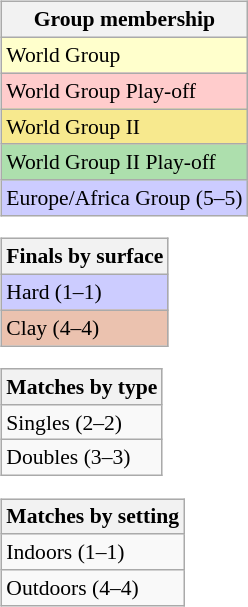<table>
<tr valign=top>
<td><br><table class=wikitable style=font-size:90%>
<tr>
<th>Group membership</th>
</tr>
<tr style="background:#ffffcc;">
<td>World Group</td>
</tr>
<tr style="background:#ffcccc;">
<td>World Group Play-off</td>
</tr>
<tr style="background:#F7E98E;">
<td>World Group II</td>
</tr>
<tr style="background:#ADDFAD;">
<td>World Group II Play-off</td>
</tr>
<tr style="background:#CCCCFF;">
<td>Europe/Africa Group (5–5)</td>
</tr>
</table>
<table class=wikitable style=font-size:90%>
<tr>
<th>Finals by surface</th>
</tr>
<tr style="background:#ccf;">
<td>Hard (1–1)</td>
</tr>
<tr style="background:#ebc2af;">
<td>Clay (4–4)</td>
</tr>
</table>
<table class=wikitable style=font-size:90%>
<tr>
<th>Matches by type</th>
</tr>
<tr>
<td>Singles (2–2)</td>
</tr>
<tr>
<td>Doubles (3–3)</td>
</tr>
</table>
<table class=wikitable style=font-size:90%>
<tr>
<th>Matches by setting</th>
</tr>
<tr>
<td>Indoors (1–1)</td>
</tr>
<tr>
<td>Outdoors (4–4)</td>
</tr>
</table>
</td>
</tr>
</table>
